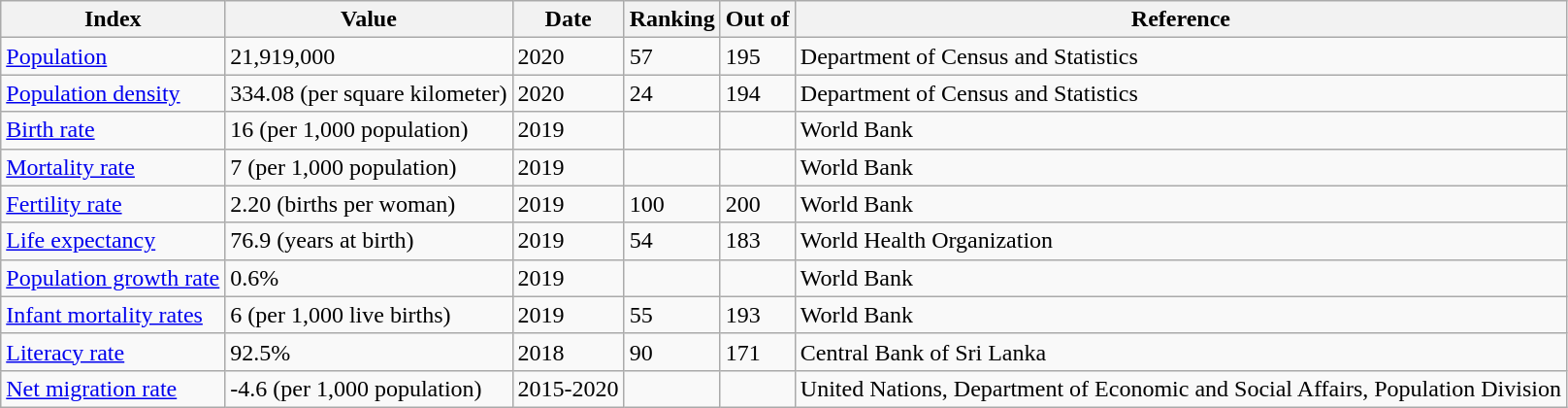<table class="wikitable">
<tr>
<th>Index</th>
<th>Value</th>
<th>Date</th>
<th>Ranking</th>
<th>Out of</th>
<th>Reference</th>
</tr>
<tr>
<td><a href='#'>Population</a></td>
<td>21,919,000</td>
<td>2020</td>
<td>57</td>
<td>195</td>
<td>Department of Census and Statistics</td>
</tr>
<tr>
<td><a href='#'>Population density</a></td>
<td>334.08 (per square kilometer)</td>
<td>2020</td>
<td>24</td>
<td>194</td>
<td>Department of Census and Statistics</td>
</tr>
<tr>
<td><a href='#'>Birth rate</a></td>
<td>16 (per 1,000 population)</td>
<td>2019</td>
<td></td>
<td></td>
<td>World Bank</td>
</tr>
<tr>
<td><a href='#'>Mortality rate</a></td>
<td>7 (per 1,000 population)</td>
<td>2019</td>
<td></td>
<td></td>
<td>World Bank</td>
</tr>
<tr>
<td><a href='#'>Fertility rate</a></td>
<td>2.20 (births per woman)</td>
<td>2019</td>
<td>100</td>
<td>200</td>
<td>World Bank</td>
</tr>
<tr>
<td><a href='#'>Life expectancy</a></td>
<td>76.9 (years at birth)</td>
<td>2019</td>
<td>54</td>
<td>183</td>
<td>World Health Organization</td>
</tr>
<tr>
<td><a href='#'>Population growth rate</a></td>
<td>0.6%</td>
<td>2019</td>
<td></td>
<td></td>
<td>World Bank</td>
</tr>
<tr>
<td><a href='#'>Infant mortality rates</a></td>
<td>6 (per 1,000 live births)</td>
<td>2019</td>
<td>55</td>
<td>193</td>
<td>World Bank</td>
</tr>
<tr>
<td><a href='#'>Literacy rate</a></td>
<td>92.5%</td>
<td>2018</td>
<td>90</td>
<td>171</td>
<td>Central Bank of Sri Lanka</td>
</tr>
<tr>
<td><a href='#'>Net migration rate</a></td>
<td>-4.6 (per 1,000 population)</td>
<td>2015-2020</td>
<td></td>
<td></td>
<td>United Nations, Department of Economic and Social Affairs, Population Division</td>
</tr>
</table>
